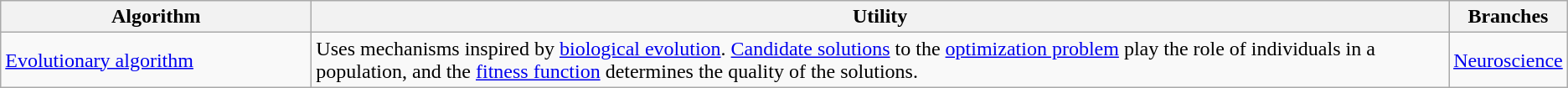<table Class="wikitable sortable">
<tr>
<th style="width:15em;">Algorithm</th>
<th>Utility</th>
<th>Branches</th>
</tr>
<tr>
<td><a href='#'>Evolutionary algorithm</a></td>
<td>Uses mechanisms inspired by <a href='#'>biological evolution</a>. <a href='#'>Candidate solutions</a> to the <a href='#'>optimization problem</a> play the role of individuals in a population, and the <a href='#'>fitness function</a> determines the quality of the solutions.</td>
<td><a href='#'>Neuroscience</a></td>
</tr>
</table>
